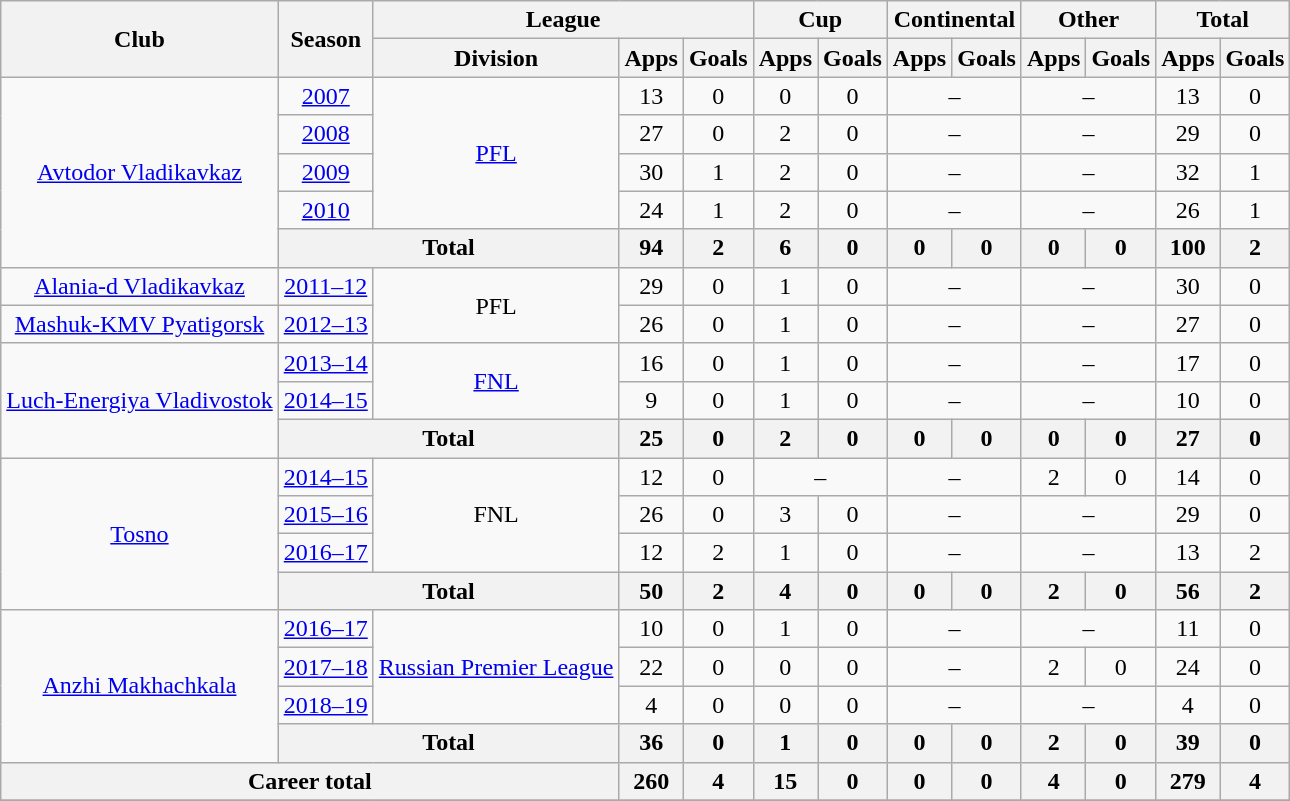<table class="wikitable" style="text-align: center;">
<tr>
<th rowspan=2>Club</th>
<th rowspan=2>Season</th>
<th colspan=3>League</th>
<th colspan=2>Cup</th>
<th colspan=2>Continental</th>
<th colspan=2>Other</th>
<th colspan=2>Total</th>
</tr>
<tr>
<th>Division</th>
<th>Apps</th>
<th>Goals</th>
<th>Apps</th>
<th>Goals</th>
<th>Apps</th>
<th>Goals</th>
<th>Apps</th>
<th>Goals</th>
<th>Apps</th>
<th>Goals</th>
</tr>
<tr>
<td rowspan=5><a href='#'>Avtodor Vladikavkaz</a></td>
<td><a href='#'>2007</a></td>
<td rowspan=4><a href='#'>PFL</a></td>
<td>13</td>
<td>0</td>
<td>0</td>
<td>0</td>
<td colspan=2>–</td>
<td colspan=2>–</td>
<td>13</td>
<td>0</td>
</tr>
<tr>
<td><a href='#'>2008</a></td>
<td>27</td>
<td>0</td>
<td>2</td>
<td>0</td>
<td colspan=2>–</td>
<td colspan=2>–</td>
<td>29</td>
<td>0</td>
</tr>
<tr>
<td><a href='#'>2009</a></td>
<td>30</td>
<td>1</td>
<td>2</td>
<td>0</td>
<td colspan=2>–</td>
<td colspan=2>–</td>
<td>32</td>
<td>1</td>
</tr>
<tr>
<td><a href='#'>2010</a></td>
<td>24</td>
<td>1</td>
<td>2</td>
<td>0</td>
<td colspan=2>–</td>
<td colspan=2>–</td>
<td>26</td>
<td>1</td>
</tr>
<tr>
<th colspan=2>Total</th>
<th>94</th>
<th>2</th>
<th>6</th>
<th>0</th>
<th>0</th>
<th>0</th>
<th>0</th>
<th>0</th>
<th>100</th>
<th>2</th>
</tr>
<tr>
<td><a href='#'>Alania-d Vladikavkaz</a></td>
<td><a href='#'>2011–12</a></td>
<td rowspan=2>PFL</td>
<td>29</td>
<td>0</td>
<td>1</td>
<td>0</td>
<td colspan=2>–</td>
<td colspan=2>–</td>
<td>30</td>
<td>0</td>
</tr>
<tr>
<td><a href='#'>Mashuk-KMV Pyatigorsk</a></td>
<td><a href='#'>2012–13</a></td>
<td>26</td>
<td>0</td>
<td>1</td>
<td>0</td>
<td colspan=2>–</td>
<td colspan=2>–</td>
<td>27</td>
<td>0</td>
</tr>
<tr>
<td rowspan=3><a href='#'>Luch-Energiya Vladivostok</a></td>
<td><a href='#'>2013–14</a></td>
<td rowspan=2><a href='#'>FNL</a></td>
<td>16</td>
<td>0</td>
<td>1</td>
<td>0</td>
<td colspan=2>–</td>
<td colspan=2>–</td>
<td>17</td>
<td>0</td>
</tr>
<tr>
<td><a href='#'>2014–15</a></td>
<td>9</td>
<td>0</td>
<td>1</td>
<td>0</td>
<td colspan=2>–</td>
<td colspan=2>–</td>
<td>10</td>
<td>0</td>
</tr>
<tr>
<th colspan=2>Total</th>
<th>25</th>
<th>0</th>
<th>2</th>
<th>0</th>
<th>0</th>
<th>0</th>
<th>0</th>
<th>0</th>
<th>27</th>
<th>0</th>
</tr>
<tr>
<td rowspan=4><a href='#'>Tosno</a></td>
<td><a href='#'>2014–15</a></td>
<td rowspan=3>FNL</td>
<td>12</td>
<td>0</td>
<td colspan=2>–</td>
<td colspan=2>–</td>
<td>2</td>
<td>0</td>
<td>14</td>
<td>0</td>
</tr>
<tr>
<td><a href='#'>2015–16</a></td>
<td>26</td>
<td>0</td>
<td>3</td>
<td>0</td>
<td colspan=2>–</td>
<td colspan=2>–</td>
<td>29</td>
<td>0</td>
</tr>
<tr>
<td><a href='#'>2016–17</a></td>
<td>12</td>
<td>2</td>
<td>1</td>
<td>0</td>
<td colspan=2>–</td>
<td colspan=2>–</td>
<td>13</td>
<td>2</td>
</tr>
<tr>
<th colspan=2>Total</th>
<th>50</th>
<th>2</th>
<th>4</th>
<th>0</th>
<th>0</th>
<th>0</th>
<th>2</th>
<th>0</th>
<th>56</th>
<th>2</th>
</tr>
<tr>
<td rowspan=4><a href='#'>Anzhi Makhachkala</a></td>
<td><a href='#'>2016–17</a></td>
<td rowspan=3><a href='#'>Russian Premier League</a></td>
<td>10</td>
<td>0</td>
<td>1</td>
<td>0</td>
<td colspan=2>–</td>
<td colspan=2>–</td>
<td>11</td>
<td>0</td>
</tr>
<tr>
<td><a href='#'>2017–18</a></td>
<td>22</td>
<td>0</td>
<td>0</td>
<td>0</td>
<td colspan=2>–</td>
<td>2</td>
<td>0</td>
<td>24</td>
<td>0</td>
</tr>
<tr>
<td><a href='#'>2018–19</a></td>
<td>4</td>
<td>0</td>
<td>0</td>
<td>0</td>
<td colspan=2>–</td>
<td colspan=2>–</td>
<td>4</td>
<td>0</td>
</tr>
<tr>
<th colspan=2>Total</th>
<th>36</th>
<th>0</th>
<th>1</th>
<th>0</th>
<th>0</th>
<th>0</th>
<th>2</th>
<th>0</th>
<th>39</th>
<th>0</th>
</tr>
<tr>
<th colspan=3>Career total</th>
<th>260</th>
<th>4</th>
<th>15</th>
<th>0</th>
<th>0</th>
<th>0</th>
<th>4</th>
<th>0</th>
<th>279</th>
<th>4</th>
</tr>
<tr>
</tr>
</table>
